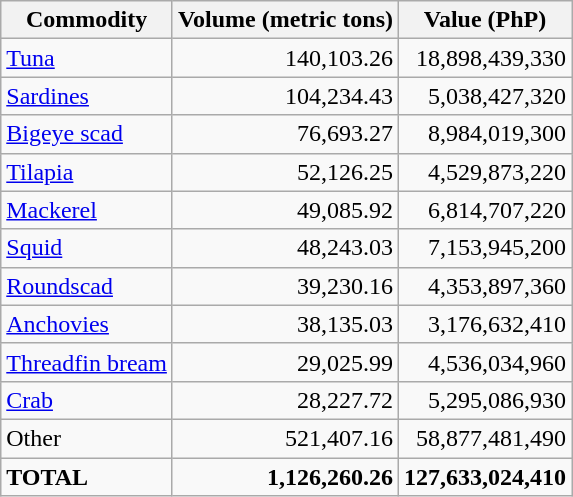<table class="wikitable floatright">
<tr>
<th>Commodity</th>
<th>Volume (metric tons)</th>
<th>Value (PhP)</th>
</tr>
<tr>
<td><a href='#'>Tuna</a></td>
<td style="text-align:right;">140,103.26</td>
<td style="text-align:right;">18,898,439,330</td>
</tr>
<tr>
<td><a href='#'>Sardines</a></td>
<td style="text-align:right;">104,234.43</td>
<td style="text-align:right;">5,038,427,320</td>
</tr>
<tr>
<td><a href='#'>Bigeye scad</a></td>
<td style="text-align:right;">76,693.27</td>
<td style="text-align:right;">8,984,019,300</td>
</tr>
<tr>
<td><a href='#'>Tilapia</a></td>
<td style="text-align:right;">52,126.25</td>
<td style="text-align:right;">4,529,873,220</td>
</tr>
<tr>
<td><a href='#'>Mackerel</a></td>
<td style="text-align:right;">49,085.92</td>
<td style="text-align:right;">6,814,707,220</td>
</tr>
<tr>
<td><a href='#'>Squid</a></td>
<td style="text-align:right;">48,243.03</td>
<td style="text-align:right;">7,153,945,200</td>
</tr>
<tr>
<td><a href='#'>Roundscad</a></td>
<td style="text-align:right;">39,230.16</td>
<td style="text-align:right;">4,353,897,360</td>
</tr>
<tr>
<td><a href='#'>Anchovies</a></td>
<td style="text-align:right;">38,135.03</td>
<td style="text-align:right;">3,176,632,410</td>
</tr>
<tr>
<td><a href='#'>Threadfin bream</a></td>
<td style="text-align:right;">29,025.99</td>
<td style="text-align:right;">4,536,034,960</td>
</tr>
<tr>
<td><a href='#'>Crab</a></td>
<td style="text-align:right;">28,227.72</td>
<td style="text-align:right;">5,295,086,930</td>
</tr>
<tr>
<td>Other</td>
<td style="text-align:right;">521,407.16</td>
<td style="text-align:right;">58,877,481,490</td>
</tr>
<tr>
<td><strong>TOTAL</strong></td>
<td style="text-align:right;"><strong>1,126,260.26</strong></td>
<td style="text-align:right;"><strong>127,633,024,410</strong></td>
</tr>
</table>
